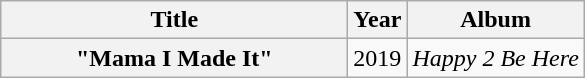<table class="wikitable plainrowheaders" style="text-align:center;" border="1">
<tr>
<th scope="col" style="width:14em;">Title</th>
<th scope="col">Year</th>
<th scope="col">Album</th>
</tr>
<tr>
<th scope="row">"Mama I Made It"</th>
<td>2019</td>
<td><em>Happy 2 Be Here</em></td>
</tr>
</table>
